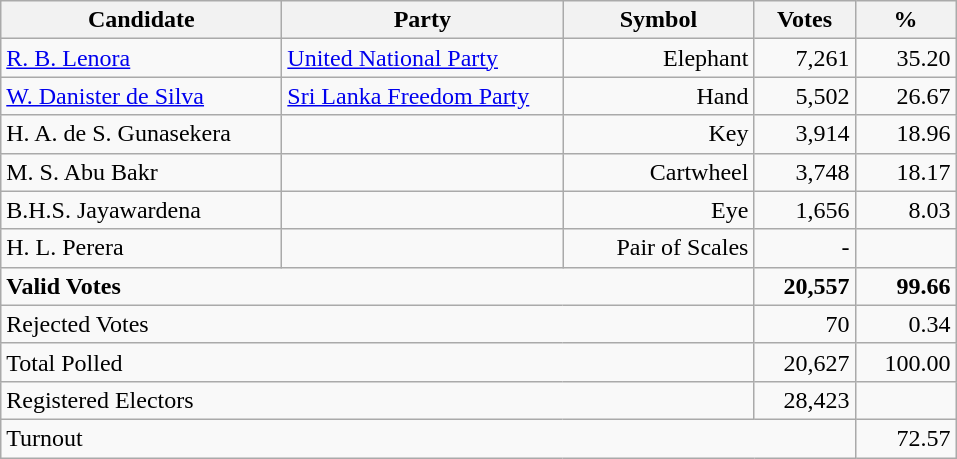<table class="wikitable" border="1" style="text-align:right;">
<tr>
<th align=left width="180">Candidate</th>
<th align=left width="180">Party</th>
<th align=left width="120">Symbol</th>
<th align=left width="60">Votes</th>
<th align=left width="60">%</th>
</tr>
<tr>
<td align=left><a href='#'>R. B. Lenora</a></td>
<td align=left><a href='#'>United National Party</a></td>
<td>Elephant</td>
<td align=right>7,261</td>
<td align=right>35.20</td>
</tr>
<tr>
<td align=left><a href='#'>W. Danister de Silva</a></td>
<td align=left><a href='#'>Sri Lanka Freedom Party</a></td>
<td>Hand</td>
<td align=right>5,502</td>
<td align=right>26.67</td>
</tr>
<tr>
<td align=left>H. A. de S. Gunasekera</td>
<td align=left></td>
<td>Key</td>
<td align=right>3,914</td>
<td align=right>18.96</td>
</tr>
<tr>
<td align=left>M. S. Abu Bakr</td>
<td align=left></td>
<td>Cartwheel</td>
<td align=right>3,748</td>
<td align=right>18.17</td>
</tr>
<tr>
<td align=left>B.H.S. Jayawardena</td>
<td align=left></td>
<td>Eye</td>
<td align=right>1,656</td>
<td align=right>8.03</td>
</tr>
<tr>
<td align=left>H. L. Perera</td>
<td align=left></td>
<td>Pair of Scales</td>
<td align=right>-</td>
<td align=right></td>
</tr>
<tr>
<td align=left colspan=3><strong>Valid Votes</strong></td>
<td align=right><strong>20,557 </strong></td>
<td align=right><strong>99.66</strong></td>
</tr>
<tr>
<td align=left colspan=3>Rejected Votes</td>
<td align=right>70</td>
<td align=right>0.34</td>
</tr>
<tr>
<td align=left colspan=3>Total Polled</td>
<td align=right>20,627</td>
<td align=right>100.00</td>
</tr>
<tr>
<td align=left colspan=3>Registered Electors</td>
<td align=right>28,423</td>
<td></td>
</tr>
<tr>
<td align=left colspan=4>Turnout</td>
<td align=right>72.57</td>
</tr>
</table>
